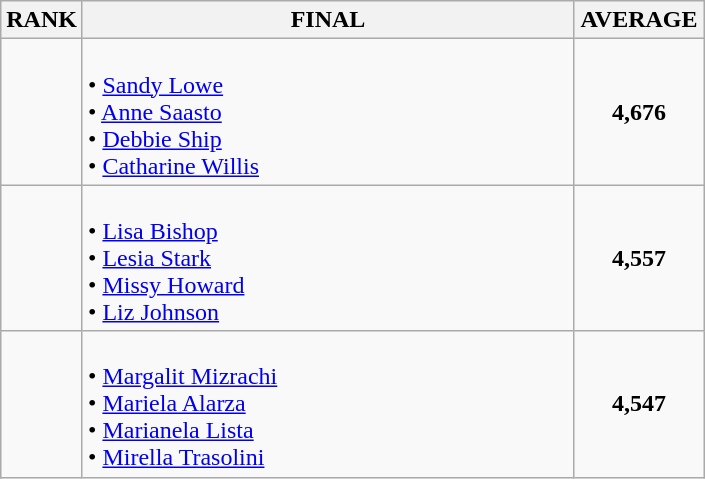<table class="wikitable">
<tr>
<th>RANK</th>
<th style="width: 20em">FINAL</th>
<th style="width: 5em">AVERAGE</th>
</tr>
<tr>
<td align="center"></td>
<td><strong></strong><br>• <a href='#'>Sandy Lowe</a><br>• <a href='#'>Anne Saasto</a><br>• <a href='#'>Debbie Ship</a><br>• <a href='#'>Catharine Willis</a></td>
<td align="center"><strong>4,676</strong></td>
</tr>
<tr>
<td align="center"></td>
<td><strong></strong><br>• <a href='#'>Lisa Bishop</a><br>• <a href='#'>Lesia Stark</a><br>• <a href='#'>Missy Howard</a><br>• <a href='#'>Liz Johnson</a></td>
<td align="center"><strong>4,557</strong></td>
</tr>
<tr>
<td align="center"></td>
<td><strong></strong><br>• <a href='#'>Margalit Mizrachi</a><br>• <a href='#'>Mariela Alarza</a><br>• <a href='#'>Marianela Lista</a><br>• <a href='#'>Mirella Trasolini</a></td>
<td align="center"><strong>4,547</strong></td>
</tr>
</table>
